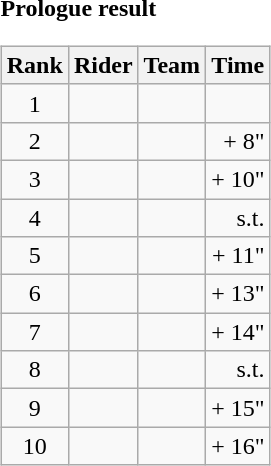<table>
<tr>
<td><strong>Prologue result</strong><br><table class="wikitable">
<tr>
<th scope="col">Rank</th>
<th scope="col">Rider</th>
<th scope="col">Team</th>
<th scope="col">Time</th>
</tr>
<tr>
<td style="text-align:center;">1</td>
<td></td>
<td></td>
<td style="text-align:right;"></td>
</tr>
<tr>
<td style="text-align:center;">2</td>
<td></td>
<td></td>
<td style="text-align:right;">+ 8"</td>
</tr>
<tr>
<td style="text-align:center;">3</td>
<td></td>
<td></td>
<td style="text-align:right;">+ 10"</td>
</tr>
<tr>
<td style="text-align:center;">4</td>
<td></td>
<td></td>
<td style="text-align:right;">s.t.</td>
</tr>
<tr>
<td style="text-align:center;">5</td>
<td></td>
<td></td>
<td style="text-align:right;">+ 11"</td>
</tr>
<tr>
<td style="text-align:center;">6</td>
<td></td>
<td></td>
<td style="text-align:right;">+ 13"</td>
</tr>
<tr>
<td style="text-align:center;">7</td>
<td></td>
<td></td>
<td style="text-align:right;">+ 14"</td>
</tr>
<tr>
<td style="text-align:center;">8</td>
<td></td>
<td></td>
<td style="text-align:right;">s.t.</td>
</tr>
<tr>
<td style="text-align:center;">9</td>
<td></td>
<td></td>
<td style="text-align:right;">+ 15"</td>
</tr>
<tr>
<td style="text-align:center;">10</td>
<td></td>
<td></td>
<td style="text-align:right;">+ 16"</td>
</tr>
</table>
</td>
</tr>
</table>
